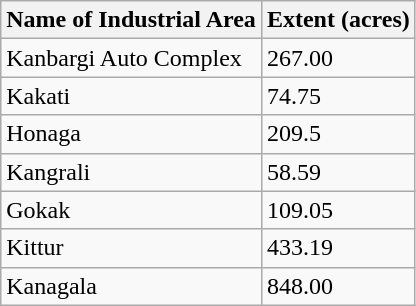<table class="wikitable"  style="display: inline-table;">
<tr>
<th>Name of Industrial Area</th>
<th>Extent (acres)</th>
</tr>
<tr>
<td>Kanbargi Auto Complex</td>
<td>267.00</td>
</tr>
<tr>
<td>Kakati</td>
<td>74.75</td>
</tr>
<tr>
<td>Honaga</td>
<td>209.5</td>
</tr>
<tr>
<td>Kangrali</td>
<td>58.59</td>
</tr>
<tr>
<td>Gokak</td>
<td>109.05</td>
</tr>
<tr>
<td>Kittur</td>
<td>433.19</td>
</tr>
<tr>
<td>Kanagala</td>
<td>848.00</td>
</tr>
</table>
